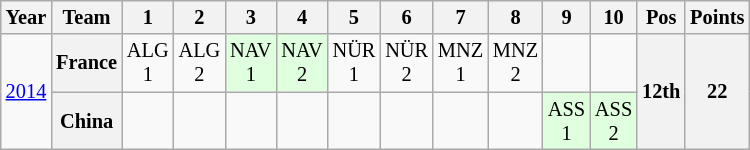<table class="wikitable" style="text-align:center; font-size:85%">
<tr>
<th>Year</th>
<th>Team</th>
<th>1</th>
<th>2</th>
<th>3</th>
<th>4</th>
<th>5</th>
<th>6</th>
<th>7</th>
<th>8</th>
<th>9</th>
<th>10</th>
<th>Pos</th>
<th>Points</th>
</tr>
<tr>
<td rowspan=2><a href='#'>2014</a></td>
<th>France</th>
<td>ALG<br>1</td>
<td>ALG<br>2</td>
<td style="background:#DFFFDF;">NAV<br>1<br></td>
<td style="background:#DFFFDF;">NAV<br>2<br></td>
<td>NÜR<br>1</td>
<td>NÜR<br>2</td>
<td>MNZ<br>1</td>
<td>MNZ<br>2</td>
<td></td>
<td></td>
<th rowspan=2>12th</th>
<th rowspan=2>22</th>
</tr>
<tr>
<th>China</th>
<td></td>
<td></td>
<td></td>
<td></td>
<td></td>
<td></td>
<td></td>
<td></td>
<td style="background:#DFFFDF;">ASS<br>1<br></td>
<td style="background:#DFFFDF;">ASS<br>2<br></td>
</tr>
</table>
